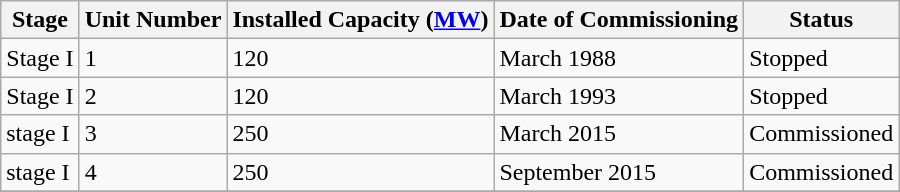<table class="sortable wikitable">
<tr>
<th>Stage</th>
<th>Unit Number</th>
<th>Installed Capacity (<a href='#'>MW</a>)</th>
<th>Date of Commissioning</th>
<th>Status</th>
</tr>
<tr>
<td>Stage I</td>
<td>1</td>
<td>120</td>
<td>March 1988</td>
<td>Stopped</td>
</tr>
<tr>
<td>Stage I</td>
<td>2</td>
<td>120</td>
<td>March 1993</td>
<td>Stopped</td>
</tr>
<tr>
<td>stage I</td>
<td>3</td>
<td>250</td>
<td>March 2015</td>
<td>Commissioned</td>
</tr>
<tr>
<td>stage I</td>
<td>4</td>
<td>250</td>
<td>September 2015</td>
<td>Commissioned </td>
</tr>
<tr>
</tr>
</table>
